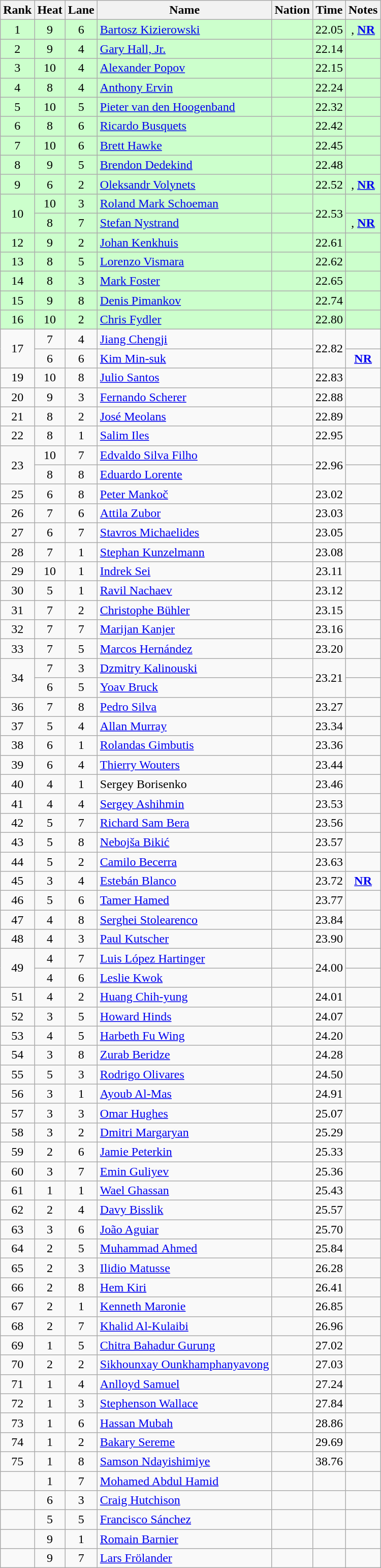<table class="wikitable sortable" style="text-align:center">
<tr>
<th>Rank</th>
<th>Heat</th>
<th>Lane</th>
<th>Name</th>
<th>Nation</th>
<th>Time</th>
<th>Notes</th>
</tr>
<tr bgcolor=#ccffcc>
<td>1</td>
<td>9</td>
<td>6</td>
<td align=left><a href='#'>Bartosz Kizierowski</a></td>
<td align=left></td>
<td>22.05</td>
<td>, <strong><a href='#'>NR</a></strong></td>
</tr>
<tr bgcolor=#ccffcc>
<td>2</td>
<td>9</td>
<td>4</td>
<td align=left><a href='#'>Gary Hall, Jr.</a></td>
<td align=left></td>
<td>22.14</td>
<td></td>
</tr>
<tr bgcolor=#ccffcc>
<td>3</td>
<td>10</td>
<td>4</td>
<td align=left><a href='#'>Alexander Popov</a></td>
<td align=left></td>
<td>22.15</td>
<td></td>
</tr>
<tr bgcolor=#ccffcc>
<td>4</td>
<td>8</td>
<td>4</td>
<td align=left><a href='#'>Anthony Ervin</a></td>
<td align=left></td>
<td>22.24</td>
<td></td>
</tr>
<tr bgcolor=#ccffcc>
<td>5</td>
<td>10</td>
<td>5</td>
<td align=left><a href='#'>Pieter van den Hoogenband</a></td>
<td align=left></td>
<td>22.32</td>
<td></td>
</tr>
<tr bgcolor=#ccffcc>
<td>6</td>
<td>8</td>
<td>6</td>
<td align=left><a href='#'>Ricardo Busquets</a></td>
<td align=left></td>
<td>22.42</td>
<td></td>
</tr>
<tr bgcolor=#ccffcc>
<td>7</td>
<td>10</td>
<td>6</td>
<td align=left><a href='#'>Brett Hawke</a></td>
<td align=left></td>
<td>22.45</td>
<td></td>
</tr>
<tr bgcolor=#ccffcc>
<td>8</td>
<td>9</td>
<td>5</td>
<td align=left><a href='#'>Brendon Dedekind</a></td>
<td align=left></td>
<td>22.48</td>
<td></td>
</tr>
<tr bgcolor=#ccffcc>
<td>9</td>
<td>6</td>
<td>2</td>
<td align=left><a href='#'>Oleksandr Volynets</a></td>
<td align=left></td>
<td>22.52</td>
<td>, <strong><a href='#'>NR</a></strong></td>
</tr>
<tr bgcolor=#ccffcc>
<td rowspan=2>10</td>
<td>10</td>
<td>3</td>
<td align=left><a href='#'>Roland Mark Schoeman</a></td>
<td align=left></td>
<td rowspan=2>22.53</td>
<td></td>
</tr>
<tr bgcolor=#ccffcc>
<td>8</td>
<td>7</td>
<td align=left><a href='#'>Stefan Nystrand</a></td>
<td align=left></td>
<td>, <strong><a href='#'>NR</a></strong></td>
</tr>
<tr bgcolor=#ccffcc>
<td>12</td>
<td>9</td>
<td>2</td>
<td align=left><a href='#'>Johan Kenkhuis</a></td>
<td align=left></td>
<td>22.61</td>
<td></td>
</tr>
<tr bgcolor=#ccffcc>
<td>13</td>
<td>8</td>
<td>5</td>
<td align=left><a href='#'>Lorenzo Vismara</a></td>
<td align=left></td>
<td>22.62</td>
<td></td>
</tr>
<tr bgcolor=#ccffcc>
<td>14</td>
<td>8</td>
<td>3</td>
<td align=left><a href='#'>Mark Foster</a></td>
<td align=left></td>
<td>22.65</td>
<td></td>
</tr>
<tr bgcolor=#ccffcc>
<td>15</td>
<td>9</td>
<td>8</td>
<td align=left><a href='#'>Denis Pimankov</a></td>
<td align=left></td>
<td>22.74</td>
<td></td>
</tr>
<tr bgcolor=#ccffcc>
<td>16</td>
<td>10</td>
<td>2</td>
<td align=left><a href='#'>Chris Fydler</a></td>
<td align=left></td>
<td>22.80</td>
<td></td>
</tr>
<tr>
<td rowspan=2>17</td>
<td>7</td>
<td>4</td>
<td align=left><a href='#'>Jiang Chengji</a></td>
<td align=left></td>
<td rowspan=2>22.82</td>
<td></td>
</tr>
<tr>
<td>6</td>
<td>6</td>
<td align=left><a href='#'>Kim Min-suk</a></td>
<td align=left></td>
<td><strong><a href='#'>NR</a></strong></td>
</tr>
<tr>
<td>19</td>
<td>10</td>
<td>8</td>
<td align=left><a href='#'>Julio Santos</a></td>
<td align=left></td>
<td>22.83</td>
<td></td>
</tr>
<tr>
<td>20</td>
<td>9</td>
<td>3</td>
<td align=left><a href='#'>Fernando Scherer</a></td>
<td align=left></td>
<td>22.88</td>
<td></td>
</tr>
<tr>
<td>21</td>
<td>8</td>
<td>2</td>
<td align=left><a href='#'>José Meolans</a></td>
<td align=left></td>
<td>22.89</td>
<td></td>
</tr>
<tr>
<td>22</td>
<td>8</td>
<td>1</td>
<td align=left><a href='#'>Salim Iles</a></td>
<td align=left></td>
<td>22.95</td>
<td></td>
</tr>
<tr>
<td rowspan=2>23</td>
<td>10</td>
<td>7</td>
<td align=left><a href='#'>Edvaldo Silva Filho</a></td>
<td align=left></td>
<td rowspan=2>22.96</td>
<td></td>
</tr>
<tr>
<td>8</td>
<td>8</td>
<td align=left><a href='#'>Eduardo Lorente</a></td>
<td align=left></td>
<td></td>
</tr>
<tr>
<td>25</td>
<td>6</td>
<td>8</td>
<td align=left><a href='#'>Peter Mankoč</a></td>
<td align=left></td>
<td>23.02</td>
<td></td>
</tr>
<tr>
<td>26</td>
<td>7</td>
<td>6</td>
<td align=left><a href='#'>Attila Zubor</a></td>
<td align=left></td>
<td>23.03</td>
<td></td>
</tr>
<tr>
<td>27</td>
<td>6</td>
<td>7</td>
<td align=left><a href='#'>Stavros Michaelides</a></td>
<td align=left></td>
<td>23.05</td>
<td></td>
</tr>
<tr>
<td>28</td>
<td>7</td>
<td>1</td>
<td align=left><a href='#'>Stephan Kunzelmann</a></td>
<td align=left></td>
<td>23.08</td>
<td></td>
</tr>
<tr>
<td>29</td>
<td>10</td>
<td>1</td>
<td align=left><a href='#'>Indrek Sei</a></td>
<td align=left></td>
<td>23.11</td>
<td></td>
</tr>
<tr>
<td>30</td>
<td>5</td>
<td>1</td>
<td align=left><a href='#'>Ravil Nachaev</a></td>
<td align=left></td>
<td>23.12</td>
<td></td>
</tr>
<tr>
<td>31</td>
<td>7</td>
<td>2</td>
<td align=left><a href='#'>Christophe Bühler</a></td>
<td align=left></td>
<td>23.15</td>
<td></td>
</tr>
<tr>
<td>32</td>
<td>7</td>
<td>7</td>
<td align=left><a href='#'>Marijan Kanjer</a></td>
<td align=left></td>
<td>23.16</td>
<td></td>
</tr>
<tr>
<td>33</td>
<td>7</td>
<td>5</td>
<td align=left><a href='#'>Marcos Hernández</a></td>
<td align=left></td>
<td>23.20</td>
<td></td>
</tr>
<tr>
<td rowspan=2>34</td>
<td>7</td>
<td>3</td>
<td align=left><a href='#'>Dzmitry Kalinouski</a></td>
<td align=left></td>
<td rowspan=2>23.21</td>
<td></td>
</tr>
<tr>
<td>6</td>
<td>5</td>
<td align=left><a href='#'>Yoav Bruck</a></td>
<td align=left></td>
<td></td>
</tr>
<tr>
<td>36</td>
<td>7</td>
<td>8</td>
<td align=left><a href='#'>Pedro Silva</a></td>
<td align=left></td>
<td>23.27</td>
<td></td>
</tr>
<tr>
<td>37</td>
<td>5</td>
<td>4</td>
<td align=left><a href='#'>Allan Murray</a></td>
<td align=left></td>
<td>23.34</td>
<td></td>
</tr>
<tr>
<td>38</td>
<td>6</td>
<td>1</td>
<td align=left><a href='#'>Rolandas Gimbutis</a></td>
<td align=left></td>
<td>23.36</td>
<td></td>
</tr>
<tr>
<td>39</td>
<td>6</td>
<td>4</td>
<td align=left><a href='#'>Thierry Wouters</a></td>
<td align=left></td>
<td>23.44</td>
<td></td>
</tr>
<tr>
<td>40</td>
<td>4</td>
<td>1</td>
<td align=left>Sergey Borisenko</td>
<td align=left></td>
<td>23.46</td>
<td></td>
</tr>
<tr>
<td>41</td>
<td>4</td>
<td>4</td>
<td align=left><a href='#'>Sergey Ashihmin</a></td>
<td align=left></td>
<td>23.53</td>
<td></td>
</tr>
<tr>
<td>42</td>
<td>5</td>
<td>7</td>
<td align=left><a href='#'>Richard Sam Bera</a></td>
<td align=left></td>
<td>23.56</td>
<td></td>
</tr>
<tr>
<td>43</td>
<td>5</td>
<td>8</td>
<td align=left><a href='#'>Nebojša Bikić</a></td>
<td align=left></td>
<td>23.57</td>
<td></td>
</tr>
<tr>
<td>44</td>
<td>5</td>
<td>2</td>
<td align=left><a href='#'>Camilo Becerra</a></td>
<td align=left></td>
<td>23.63</td>
<td></td>
</tr>
<tr>
<td>45</td>
<td>3</td>
<td>4</td>
<td align=left><a href='#'>Estebán Blanco</a></td>
<td align=left></td>
<td>23.72</td>
<td><strong><a href='#'>NR</a></strong></td>
</tr>
<tr>
<td>46</td>
<td>5</td>
<td>6</td>
<td align=left><a href='#'>Tamer Hamed</a></td>
<td align=left></td>
<td>23.77</td>
<td></td>
</tr>
<tr>
<td>47</td>
<td>4</td>
<td>8</td>
<td align=left><a href='#'>Serghei Stolearenco</a></td>
<td align=left></td>
<td>23.84</td>
<td></td>
</tr>
<tr>
<td>48</td>
<td>4</td>
<td>3</td>
<td align=left><a href='#'>Paul Kutscher</a></td>
<td align=left></td>
<td>23.90</td>
<td></td>
</tr>
<tr>
<td rowspan=2>49</td>
<td>4</td>
<td>7</td>
<td align=left><a href='#'>Luis López Hartinger</a></td>
<td align=left></td>
<td rowspan=2>24.00</td>
<td></td>
</tr>
<tr>
<td>4</td>
<td>6</td>
<td align=left><a href='#'>Leslie Kwok</a></td>
<td align=left></td>
<td></td>
</tr>
<tr>
<td>51</td>
<td>4</td>
<td>2</td>
<td align=left><a href='#'>Huang Chih-yung</a></td>
<td align=left></td>
<td>24.01</td>
<td></td>
</tr>
<tr>
<td>52</td>
<td>3</td>
<td>5</td>
<td align=left><a href='#'>Howard Hinds</a></td>
<td align=left></td>
<td>24.07</td>
<td></td>
</tr>
<tr>
<td>53</td>
<td>4</td>
<td>5</td>
<td align=left><a href='#'>Harbeth Fu Wing</a></td>
<td align=left></td>
<td>24.20</td>
<td></td>
</tr>
<tr>
<td>54</td>
<td>3</td>
<td>8</td>
<td align=left><a href='#'>Zurab Beridze</a></td>
<td align=left></td>
<td>24.28</td>
<td></td>
</tr>
<tr>
<td>55</td>
<td>5</td>
<td>3</td>
<td align=left><a href='#'>Rodrigo Olivares</a></td>
<td align=left></td>
<td>24.50</td>
<td></td>
</tr>
<tr>
<td>56</td>
<td>3</td>
<td>1</td>
<td align=left><a href='#'>Ayoub Al-Mas</a></td>
<td align=left></td>
<td>24.91</td>
<td></td>
</tr>
<tr>
<td>57</td>
<td>3</td>
<td>3</td>
<td align=left><a href='#'>Omar Hughes</a></td>
<td align=left></td>
<td>25.07</td>
<td></td>
</tr>
<tr>
<td>58</td>
<td>3</td>
<td>2</td>
<td align=left><a href='#'>Dmitri Margaryan</a></td>
<td align=left></td>
<td>25.29</td>
<td></td>
</tr>
<tr>
<td>59</td>
<td>2</td>
<td>6</td>
<td align=left><a href='#'>Jamie Peterkin</a></td>
<td align=left></td>
<td>25.33</td>
<td></td>
</tr>
<tr>
<td>60</td>
<td>3</td>
<td>7</td>
<td align=left><a href='#'>Emin Guliyev</a></td>
<td align=left></td>
<td>25.36</td>
<td></td>
</tr>
<tr>
<td>61</td>
<td>1</td>
<td>1</td>
<td align=left><a href='#'>Wael Ghassan</a></td>
<td align=left></td>
<td>25.43</td>
<td></td>
</tr>
<tr>
<td>62</td>
<td>2</td>
<td>4</td>
<td align=left><a href='#'>Davy Bisslik</a></td>
<td align=left></td>
<td>25.57</td>
<td></td>
</tr>
<tr>
<td>63</td>
<td>3</td>
<td>6</td>
<td align=left><a href='#'>João Aguiar</a></td>
<td align=left></td>
<td>25.70</td>
<td></td>
</tr>
<tr>
<td>64</td>
<td>2</td>
<td>5</td>
<td align=left><a href='#'>Muhammad Ahmed</a></td>
<td align=left></td>
<td>25.84</td>
<td></td>
</tr>
<tr>
<td>65</td>
<td>2</td>
<td>3</td>
<td align=left><a href='#'>Ilidio Matusse</a></td>
<td align=left></td>
<td>26.28</td>
<td></td>
</tr>
<tr>
<td>66</td>
<td>2</td>
<td>8</td>
<td align=left><a href='#'>Hem Kiri</a></td>
<td align=left></td>
<td>26.41</td>
<td></td>
</tr>
<tr>
<td>67</td>
<td>2</td>
<td>1</td>
<td align=left><a href='#'>Kenneth Maronie</a></td>
<td align=left></td>
<td>26.85</td>
<td></td>
</tr>
<tr>
<td>68</td>
<td>2</td>
<td>7</td>
<td align=left><a href='#'>Khalid Al-Kulaibi</a></td>
<td align=left></td>
<td>26.96</td>
<td></td>
</tr>
<tr>
<td>69</td>
<td>1</td>
<td>5</td>
<td align=left><a href='#'>Chitra Bahadur Gurung</a></td>
<td align=left></td>
<td>27.02</td>
<td></td>
</tr>
<tr>
<td>70</td>
<td>2</td>
<td>2</td>
<td align=left><a href='#'>Sikhounxay Ounkhamphanyavong</a></td>
<td align=left></td>
<td>27.03</td>
<td></td>
</tr>
<tr>
<td>71</td>
<td>1</td>
<td>4</td>
<td align=left><a href='#'>Anlloyd Samuel</a></td>
<td align=left></td>
<td>27.24</td>
<td></td>
</tr>
<tr>
<td>72</td>
<td>1</td>
<td>3</td>
<td align=left><a href='#'>Stephenson Wallace</a></td>
<td align=left></td>
<td>27.84</td>
<td></td>
</tr>
<tr>
<td>73</td>
<td>1</td>
<td>6</td>
<td align=left><a href='#'>Hassan Mubah</a></td>
<td align=left></td>
<td>28.86</td>
<td></td>
</tr>
<tr>
<td>74</td>
<td>1</td>
<td>2</td>
<td align=left><a href='#'>Bakary Sereme</a></td>
<td align=left></td>
<td>29.69</td>
<td></td>
</tr>
<tr>
<td>75</td>
<td>1</td>
<td>8</td>
<td align=left><a href='#'>Samson Ndayishimiye</a></td>
<td align=left></td>
<td>38.76</td>
<td></td>
</tr>
<tr>
<td></td>
<td>1</td>
<td>7</td>
<td align=left><a href='#'>Mohamed Abdul Hamid</a></td>
<td align=left></td>
<td></td>
<td></td>
</tr>
<tr>
<td></td>
<td>6</td>
<td>3</td>
<td align=left><a href='#'>Craig Hutchison</a></td>
<td align=left></td>
<td></td>
<td></td>
</tr>
<tr>
<td></td>
<td>5</td>
<td>5</td>
<td align=left><a href='#'>Francisco Sánchez</a></td>
<td align=left></td>
<td></td>
<td></td>
</tr>
<tr>
<td></td>
<td>9</td>
<td>1</td>
<td align=left><a href='#'>Romain Barnier</a></td>
<td align=left></td>
<td></td>
<td></td>
</tr>
<tr>
<td></td>
<td>9</td>
<td>7</td>
<td align=left><a href='#'>Lars Frölander</a></td>
<td align=left></td>
<td></td>
<td></td>
</tr>
</table>
